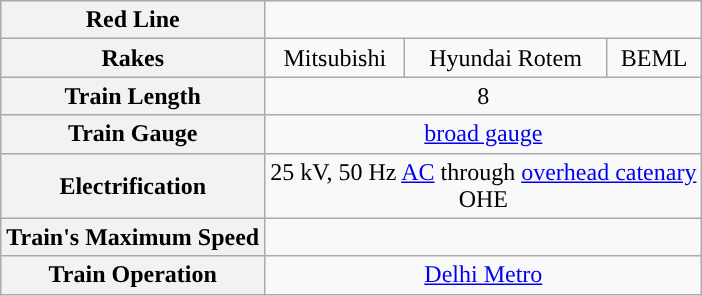<table class="wikitable" style="text-align:center">
<tr>
<th style="background:#"><span>Red Line</span></th>
</tr>
<tr>
<th>Rakes</th>
<td>Mitsubishi</td>
<td>Hyundai Rotem</td>
<td>BEML</td>
</tr>
<tr>
<th>Train Length</th>
<td colspan="3">8</td>
</tr>
<tr>
<th>Train Gauge</th>
<td colspan="3"> <a href='#'>broad gauge</a></td>
</tr>
<tr>
<th>Electrification</th>
<td colspan="3">25 kV, 50 Hz <a href='#'>AC</a> through <a href='#'>overhead catenary</a><br>OHE</td>
</tr>
<tr>
<th>Train's Maximum Speed</th>
<td colspan="3"></td>
</tr>
<tr>
<th>Train Operation</th>
<td colspan="3"><a href='#'>Delhi Metro</a></td>
</tr>
</table>
